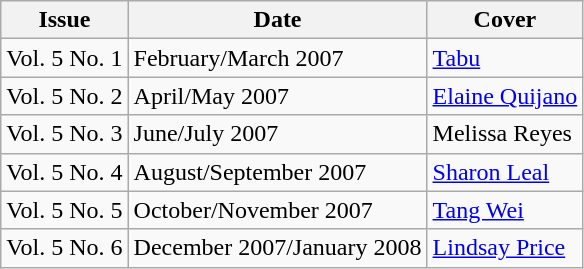<table class="wikitable">
<tr>
<th>Issue</th>
<th>Date</th>
<th>Cover</th>
</tr>
<tr>
<td>Vol. 5 No. 1</td>
<td>February/March 2007</td>
<td><a href='#'>Tabu</a></td>
</tr>
<tr>
<td>Vol. 5 No. 2</td>
<td>April/May 2007</td>
<td><a href='#'>Elaine Quijano</a></td>
</tr>
<tr>
<td>Vol. 5 No. 3</td>
<td>June/July 2007</td>
<td>Melissa Reyes</td>
</tr>
<tr>
<td>Vol. 5 No. 4</td>
<td>August/September 2007</td>
<td><a href='#'>Sharon Leal</a></td>
</tr>
<tr>
<td>Vol. 5 No. 5</td>
<td>October/November 2007</td>
<td><a href='#'>Tang Wei</a></td>
</tr>
<tr>
<td>Vol. 5 No. 6</td>
<td>December 2007/January 2008</td>
<td><a href='#'>Lindsay Price</a></td>
</tr>
</table>
